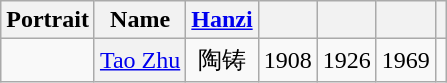<table class="wikitable unsortable" style=text-align:center>
<tr>
<th scope="col">Portrait</th>
<th scope="col">Name</th>
<th scope="col"><a href='#'>Hanzi</a></th>
<th scope="col"></th>
<th scope="col"></th>
<th scope="col"></th>
<th scope=col class="unsortable"></th>
</tr>
<tr>
<td></td>
<th align="center" scope="row" style="font-weight:normal;"><a href='#'>Tao Zhu</a></th>
<td data-sort-value="10,93">陶铸</td>
<td>1908</td>
<td>1926</td>
<td>1969</td>
<td></td>
</tr>
</table>
